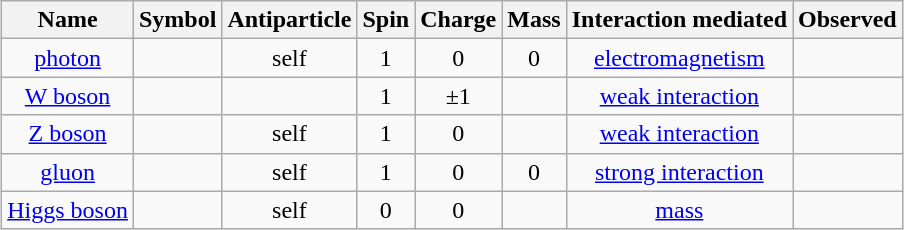<table class="wikitable sortable" style="margin:1em auto; align: center; text-align: center;">
<tr>
<th>Name</th>
<th>Symbol</th>
<th>Antiparticle</th>
<th>Spin</th>
<th>Charge</th>
<th>Mass</th>
<th>Interaction mediated</th>
<th>Observed</th>
</tr>
<tr>
<td><a href='#'>photon</a></td>
<td></td>
<td>self</td>
<td>1</td>
<td>0</td>
<td>0</td>
<td><a href='#'>electromagnetism</a></td>
<td></td>
</tr>
<tr>
<td><a href='#'>W boson</a></td>
<td></td>
<td></td>
<td>1</td>
<td>±1</td>
<td></td>
<td><a href='#'>weak interaction</a></td>
<td></td>
</tr>
<tr>
<td><a href='#'>Z boson</a></td>
<td></td>
<td>self</td>
<td>1</td>
<td>0</td>
<td></td>
<td><a href='#'>weak interaction</a></td>
<td></td>
</tr>
<tr>
<td><a href='#'>gluon</a></td>
<td></td>
<td>self</td>
<td>1</td>
<td>0</td>
<td>0</td>
<td><a href='#'>strong interaction</a></td>
<td></td>
</tr>
<tr>
<td><a href='#'>Higgs boson</a></td>
<td></td>
<td>self</td>
<td>0</td>
<td>0</td>
<td></td>
<td><a href='#'>mass</a></td>
<td></td>
</tr>
</table>
